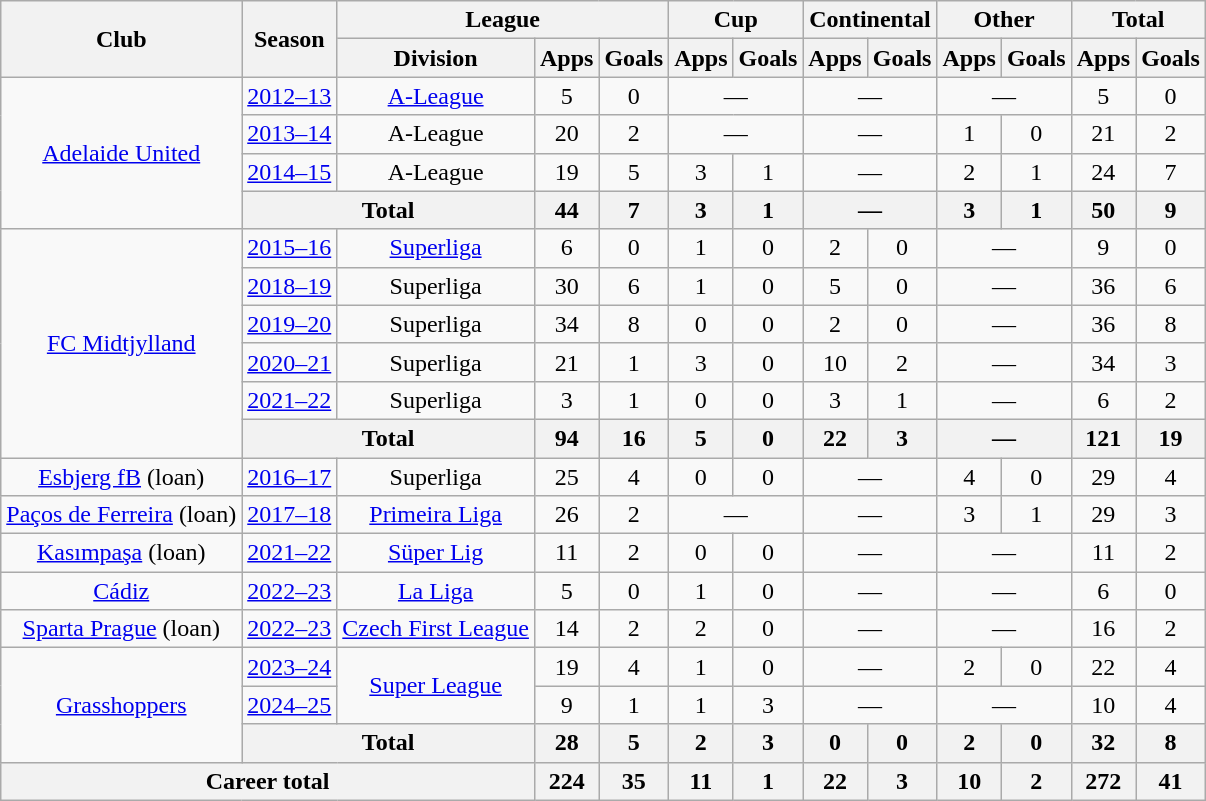<table class="wikitable" style="text-align:center">
<tr>
<th rowspan="2">Club</th>
<th rowspan="2">Season</th>
<th colspan="3">League</th>
<th colspan="2">Cup</th>
<th colspan="2">Continental</th>
<th colspan="2">Other</th>
<th colspan="2">Total</th>
</tr>
<tr>
<th>Division</th>
<th>Apps</th>
<th>Goals</th>
<th>Apps</th>
<th>Goals</th>
<th>Apps</th>
<th>Goals</th>
<th>Apps</th>
<th>Goals</th>
<th>Apps</th>
<th>Goals</th>
</tr>
<tr>
<td rowspan="4"><a href='#'>Adelaide United</a></td>
<td><a href='#'>2012–13</a></td>
<td><a href='#'>A-League</a></td>
<td>5</td>
<td>0</td>
<td colspan="2">—</td>
<td colspan="2">—</td>
<td colspan="2">—</td>
<td>5</td>
<td>0</td>
</tr>
<tr>
<td><a href='#'>2013–14</a></td>
<td>A-League</td>
<td>20</td>
<td>2</td>
<td colspan="2">—</td>
<td colspan="2">—</td>
<td>1</td>
<td>0</td>
<td>21</td>
<td>2</td>
</tr>
<tr>
<td><a href='#'>2014–15</a></td>
<td>A-League</td>
<td>19</td>
<td>5</td>
<td>3</td>
<td>1</td>
<td colspan="2">—</td>
<td>2</td>
<td>1</td>
<td>24</td>
<td>7</td>
</tr>
<tr>
<th colspan="2">Total</th>
<th>44</th>
<th>7</th>
<th>3</th>
<th>1</th>
<th colspan="2">—</th>
<th>3</th>
<th>1</th>
<th>50</th>
<th>9</th>
</tr>
<tr>
<td rowspan="6"><a href='#'>FC Midtjylland</a></td>
<td><a href='#'>2015–16</a></td>
<td><a href='#'>Superliga</a></td>
<td>6</td>
<td>0</td>
<td>1</td>
<td>0</td>
<td>2</td>
<td>0</td>
<td colspan="2">—</td>
<td>9</td>
<td>0</td>
</tr>
<tr>
<td><a href='#'>2018–19</a></td>
<td>Superliga</td>
<td>30</td>
<td>6</td>
<td>1</td>
<td>0</td>
<td>5</td>
<td>0</td>
<td colspan="2">—</td>
<td>36</td>
<td>6</td>
</tr>
<tr>
<td><a href='#'>2019–20</a></td>
<td>Superliga</td>
<td>34</td>
<td>8</td>
<td>0</td>
<td>0</td>
<td>2</td>
<td>0</td>
<td colspan="2">—</td>
<td>36</td>
<td>8</td>
</tr>
<tr>
<td><a href='#'>2020–21</a></td>
<td>Superliga</td>
<td>21</td>
<td>1</td>
<td>3</td>
<td>0</td>
<td>10</td>
<td>2</td>
<td colspan="2">—</td>
<td>34</td>
<td>3</td>
</tr>
<tr>
<td><a href='#'>2021–22</a></td>
<td>Superliga</td>
<td>3</td>
<td>1</td>
<td>0</td>
<td>0</td>
<td>3</td>
<td>1</td>
<td colspan="2">—</td>
<td>6</td>
<td>2</td>
</tr>
<tr>
<th colspan="2">Total</th>
<th>94</th>
<th>16</th>
<th>5</th>
<th>0</th>
<th>22</th>
<th>3</th>
<th colspan="2">—</th>
<th>121</th>
<th>19</th>
</tr>
<tr>
<td><a href='#'>Esbjerg fB</a> (loan)</td>
<td><a href='#'>2016–17</a></td>
<td>Superliga</td>
<td>25</td>
<td>4</td>
<td>0</td>
<td>0</td>
<td colspan="2">—</td>
<td>4</td>
<td>0</td>
<td>29</td>
<td>4</td>
</tr>
<tr>
<td><a href='#'>Paços de Ferreira</a> (loan)</td>
<td><a href='#'>2017–18</a></td>
<td><a href='#'>Primeira Liga</a></td>
<td>26</td>
<td>2</td>
<td colspan="2">—</td>
<td colspan="2">—</td>
<td>3</td>
<td>1</td>
<td>29</td>
<td>3</td>
</tr>
<tr>
<td><a href='#'>Kasımpaşa</a> (loan)</td>
<td><a href='#'>2021–22</a></td>
<td><a href='#'>Süper Lig</a></td>
<td>11</td>
<td>2</td>
<td>0</td>
<td>0</td>
<td colspan="2">—</td>
<td colspan="2">—</td>
<td>11</td>
<td>2</td>
</tr>
<tr>
<td><a href='#'>Cádiz</a></td>
<td><a href='#'>2022–23</a></td>
<td><a href='#'>La Liga</a></td>
<td>5</td>
<td>0</td>
<td>1</td>
<td>0</td>
<td colspan="2">—</td>
<td colspan="2">—</td>
<td>6</td>
<td>0</td>
</tr>
<tr>
<td><a href='#'>Sparta Prague</a> (loan)</td>
<td><a href='#'>2022–23</a></td>
<td><a href='#'>Czech First League</a></td>
<td>14</td>
<td>2</td>
<td>2</td>
<td>0</td>
<td colspan="2">—</td>
<td colspan="2">—</td>
<td>16</td>
<td>2</td>
</tr>
<tr>
<td rowspan=3><a href='#'>Grasshoppers</a></td>
<td><a href='#'>2023–24</a></td>
<td rowspan=2><a href='#'>Super League</a></td>
<td>19</td>
<td>4</td>
<td>1</td>
<td>0</td>
<td colspan="2">—</td>
<td>2</td>
<td>0</td>
<td>22</td>
<td>4</td>
</tr>
<tr>
<td><a href='#'>2024–25</a></td>
<td>9</td>
<td>1</td>
<td>1</td>
<td>3</td>
<td colspan="2">—</td>
<td colspan="2">—</td>
<td>10</td>
<td>4</td>
</tr>
<tr>
<th colspan=2>Total</th>
<th>28</th>
<th>5</th>
<th>2</th>
<th>3</th>
<th>0</th>
<th>0</th>
<th>2</th>
<th>0</th>
<th>32</th>
<th>8</th>
</tr>
<tr>
<th colspan="3">Career total</th>
<th>224</th>
<th>35</th>
<th>11</th>
<th>1</th>
<th>22</th>
<th>3</th>
<th>10</th>
<th>2</th>
<th>272</th>
<th>41</th>
</tr>
</table>
